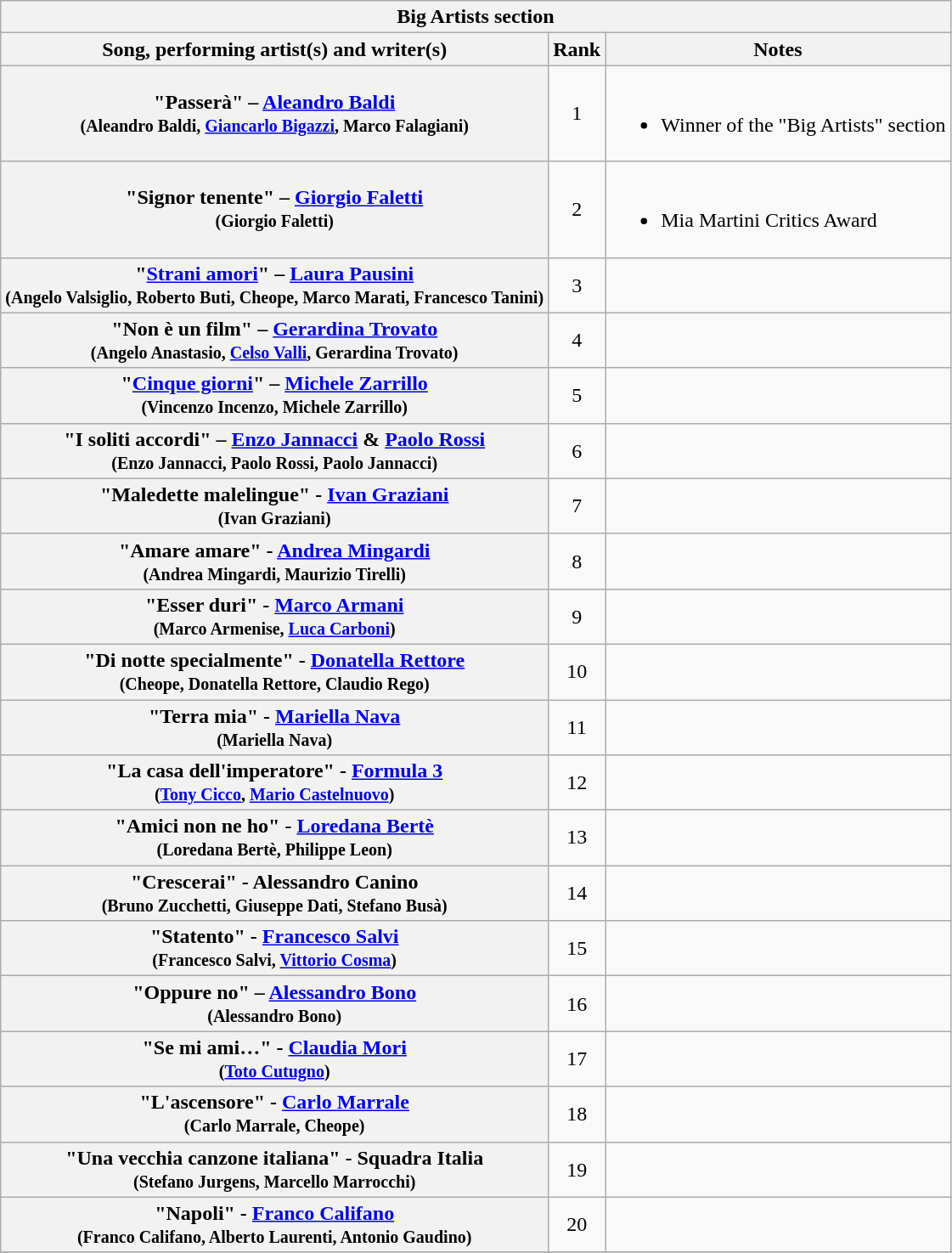<table class="plainrowheaders wikitable">
<tr>
<th colspan="3">Big Artists section </th>
</tr>
<tr>
<th>Song, performing artist(s) and writer(s)</th>
<th>Rank</th>
<th>Notes</th>
</tr>
<tr>
<th scope="row">"Passerà" –  <a href='#'>Aleandro Baldi</a>  <br><small>(Aleandro Baldi, <a href='#'>Giancarlo Bigazzi</a>, Marco Falagiani)</small></th>
<td style="text-align:center;">1</td>
<td><br><ul><li>Winner of the "Big Artists" section</li></ul></td>
</tr>
<tr>
<th scope="row">"Signor tenente" – <a href='#'>Giorgio Faletti</a> <br><small>(Giorgio Faletti)</small></th>
<td style="text-align:center;">2</td>
<td><br><ul><li>Mia Martini Critics Award</li></ul></td>
</tr>
<tr>
<th scope="row">"<a href='#'>Strani amori</a>" – <a href='#'>Laura Pausini</a>  <br><small>(Angelo Valsiglio, Roberto Buti, Cheope, Marco Marati, Francesco Tanini)</small></th>
<td style="text-align:center;">3</td>
<td></td>
</tr>
<tr>
<th scope="row">"Non è un film" – <a href='#'>Gerardina Trovato</a><br><small>(Angelo Anastasio, <a href='#'>Celso Valli</a>, Gerardina Trovato)</small></th>
<td style="text-align:center;">4</td>
<td></td>
</tr>
<tr>
<th scope="row">"<a href='#'>Cinque giorni</a>" –  <a href='#'>Michele Zarrillo</a> <br><small>(Vincenzo Incenzo, Michele Zarrillo)</small></th>
<td style="text-align:center;">5</td>
<td></td>
</tr>
<tr>
<th scope="row">"I soliti accordi"  – <a href='#'>Enzo Jannacci</a> & <a href='#'>Paolo Rossi</a>  <br><small>(Enzo Jannacci, Paolo Rossi, Paolo Jannacci)</small></th>
<td style="text-align:center;">6</td>
<td></td>
</tr>
<tr>
<th scope="row">"Maledette malelingue" -  <a href='#'>Ivan Graziani</a> <br><small>(Ivan Graziani)</small></th>
<td style="text-align:center;">7</td>
<td></td>
</tr>
<tr>
<th scope="row">"Amare amare" -  <a href='#'>Andrea Mingardi</a> <br><small> (Andrea Mingardi, Maurizio Tirelli)</small></th>
<td style="text-align:center;">8</td>
<td></td>
</tr>
<tr>
<th scope="row">"Esser duri" -  <a href='#'>Marco Armani</a>  <br><small>(Marco Armenise, <a href='#'>Luca Carboni</a>) </small></th>
<td style="text-align:center;">9</td>
<td></td>
</tr>
<tr>
<th scope="row">"Di notte specialmente" - <a href='#'>Donatella Rettore</a>  <br><small>(Cheope, Donatella Rettore, Claudio Rego)</small></th>
<td style="text-align:center;">10</td>
<td></td>
</tr>
<tr>
<th scope="row">"Terra mia" - <a href='#'>Mariella Nava</a> <br><small> (Mariella Nava)</small></th>
<td style="text-align:center;">11</td>
<td></td>
</tr>
<tr>
<th scope="row">"La casa dell'imperatore" -  <a href='#'>Formula 3</a><br><small>(<a href='#'>Tony Cicco</a>, <a href='#'>Mario Castelnuovo</a>)</small></th>
<td style="text-align:center;">12</td>
<td></td>
</tr>
<tr>
<th scope="row">"Amici non ne ho" - <a href='#'>Loredana Bertè</a>   <br><small>(Loredana Bertè, Philippe Leon)</small></th>
<td style="text-align:center;">13</td>
<td></td>
</tr>
<tr>
<th scope="row">"Crescerai" - Alessandro Canino   <br><small>(Bruno Zucchetti, Giuseppe Dati, Stefano Busà)</small></th>
<td style="text-align:center;">14</td>
<td></td>
</tr>
<tr>
<th scope="row">"Statento" - <a href='#'>Francesco Salvi</a>  <br><small>(Francesco Salvi, <a href='#'>Vittorio Cosma</a>)</small></th>
<td style="text-align:center;">15</td>
<td></td>
</tr>
<tr>
<th scope="row">"Oppure no" – <a href='#'>Alessandro Bono</a> <br><small>(Alessandro Bono)</small></th>
<td style="text-align:center;">16</td>
<td></td>
</tr>
<tr>
<th scope="row">"Se mi ami…" - <a href='#'>Claudia Mori</a><br><small>(<a href='#'>Toto Cutugno</a>)</small></th>
<td style="text-align:center;">17</td>
<td></td>
</tr>
<tr>
<th scope="row">"L'ascensore" - <a href='#'>Carlo Marrale</a>  <br><small>(Carlo Marrale, Cheope) </small></th>
<td style="text-align:center;">18</td>
<td></td>
</tr>
<tr>
<th scope="row">"Una vecchia canzone italiana" - Squadra Italia <br><small>(Stefano Jurgens, Marcello Marrocchi)</small></th>
<td style="text-align:center;">19</td>
<td></td>
</tr>
<tr>
<th scope="row">"Napoli" - <a href='#'>Franco Califano</a> <br><small>(Franco Califano, Alberto Laurenti, Antonio Gaudino)</small></th>
<td style="text-align:center;">20</td>
<td></td>
</tr>
<tr>
</tr>
</table>
